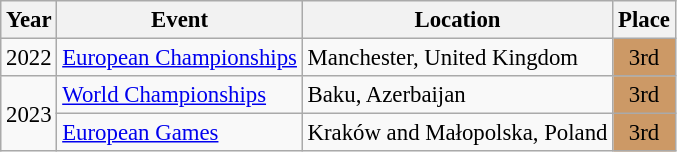<table class="wikitable" style="text-align:center; font-size:95%;">
<tr>
<th align=center>Year</th>
<th>Event</th>
<th>Location</th>
<th>Place</th>
</tr>
<tr>
<td>2022</td>
<td align="left"><a href='#'>European Championships</a></td>
<td align="left">Manchester, United Kingdom</td>
<td align="center" bgcolor="cc9966">3rd</td>
</tr>
<tr>
<td rowspan=2>2023</td>
<td align="left"><a href='#'>World Championships</a></td>
<td align="left">Baku, Azerbaijan</td>
<td align="center" bgcolor="cc9966">3rd</td>
</tr>
<tr>
<td align="left"><a href='#'>European Games</a></td>
<td align="left">Kraków and Małopolska, Poland</td>
<td align="center" bgcolor="cc9966">3rd</td>
</tr>
</table>
